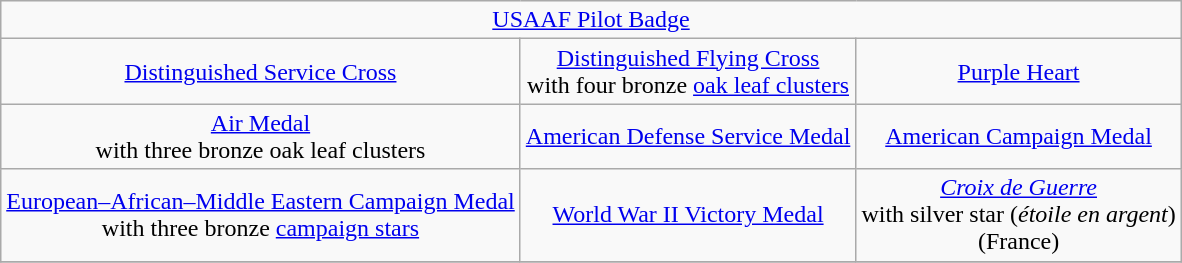<table class="wikitable" style="margin:1em auto; text-align:center;">
<tr>
<td colspan="3"><a href='#'>USAAF Pilot Badge</a></td>
</tr>
<tr>
<td><a href='#'>Distinguished Service Cross</a></td>
<td><a href='#'>Distinguished Flying Cross</a><br>with four bronze <a href='#'>oak leaf clusters</a></td>
<td><a href='#'>Purple Heart</a></td>
</tr>
<tr>
<td><a href='#'>Air Medal</a><br>with three bronze oak leaf clusters</td>
<td><a href='#'>American Defense Service Medal</a></td>
<td><a href='#'>American Campaign Medal</a></td>
</tr>
<tr>
<td><a href='#'>European–African–Middle Eastern Campaign Medal</a><br>with three bronze <a href='#'>campaign stars</a></td>
<td><a href='#'>World War II Victory Medal</a></td>
<td><em><a href='#'>Croix de Guerre</a></em><br>with silver star (<em>étoile en argent</em>)<br>(France)</td>
</tr>
<tr>
</tr>
</table>
